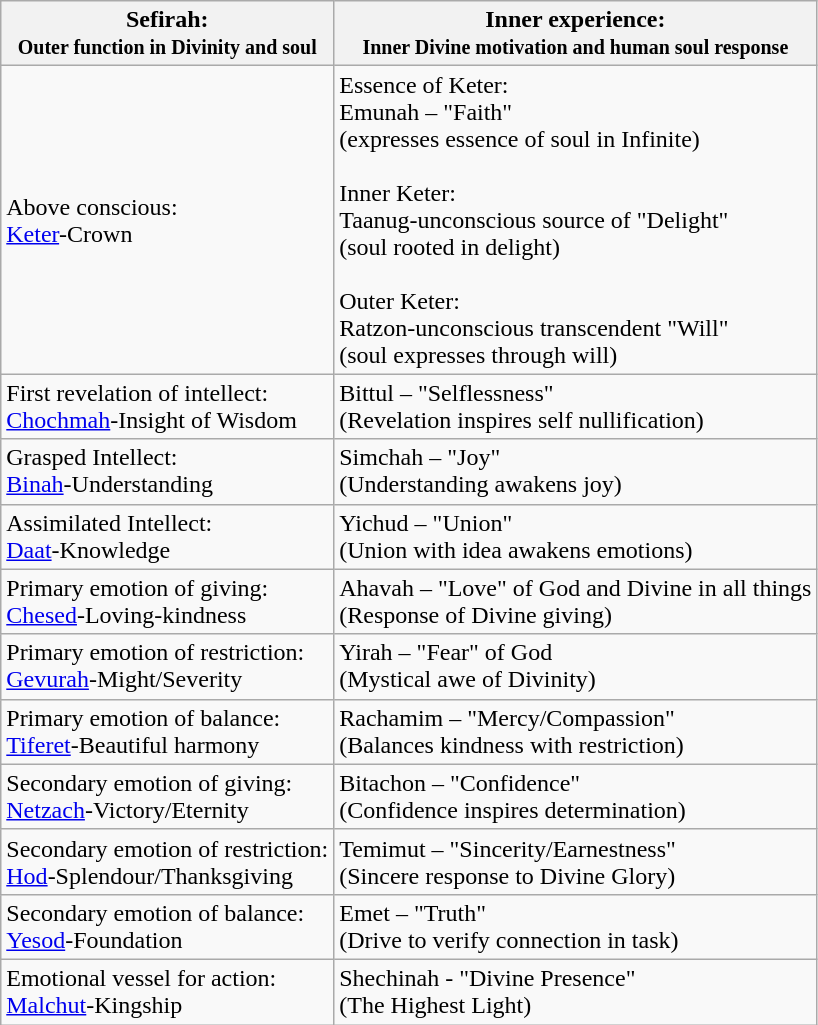<table class="wikitable">
<tr>
<th>Sefirah:<br><small>Outer function in Divinity and soul</small></th>
<th>Inner experience:<br><small>Inner Divine motivation and human soul response</small></th>
</tr>
<tr>
<td>Above conscious:<br><a href='#'>Keter</a>-Crown</td>
<td>Essence of Keter:<br>Emunah – "Faith"<br>(expresses essence of soul in Infinite)<br><br>Inner Keter:<br>Taanug-unconscious source of "Delight"<br>(soul rooted in delight)<br><br>Outer Keter:<br>Ratzon-unconscious transcendent "Will"<br>(soul expresses through will)</td>
</tr>
<tr>
<td>First revelation of intellect:<br><a href='#'>Chochmah</a>-Insight of Wisdom</td>
<td>Bittul – "Selflessness"<br>(Revelation inspires self nullification)</td>
</tr>
<tr>
<td>Grasped Intellect:<br><a href='#'>Binah</a>-Understanding</td>
<td>Simchah – "Joy"<br>(Understanding awakens joy)</td>
</tr>
<tr>
<td>Assimilated Intellect:<br><a href='#'>Daat</a>-Knowledge</td>
<td>Yichud – "Union"<br>(Union with idea awakens emotions)</td>
</tr>
<tr>
<td>Primary emotion of giving:<br><a href='#'>Chesed</a>-Loving-kindness</td>
<td>Ahavah – "Love" of God and Divine in all things<br>(Response of Divine giving)</td>
</tr>
<tr>
<td>Primary emotion of restriction:<br><a href='#'>Gevurah</a>-Might/Severity</td>
<td>Yirah – "Fear" of God<br>(Mystical awe of Divinity)</td>
</tr>
<tr>
<td>Primary emotion of balance:<br><a href='#'>Tiferet</a>-Beautiful harmony</td>
<td>Rachamim – "Mercy/Compassion"<br>(Balances kindness with restriction)</td>
</tr>
<tr>
<td>Secondary emotion of giving:<br><a href='#'>Netzach</a>-Victory/Eternity</td>
<td>Bitachon – "Confidence"<br>(Confidence inspires determination)</td>
</tr>
<tr>
<td>Secondary emotion of restriction:<br><a href='#'>Hod</a>-Splendour/Thanksgiving</td>
<td>Temimut – "Sincerity/Earnestness"<br>(Sincere response to Divine Glory)</td>
</tr>
<tr>
<td>Secondary emotion of balance:<br><a href='#'>Yesod</a>-Foundation</td>
<td>Emet – "Truth"<br>(Drive to verify connection in task)</td>
</tr>
<tr>
<td>Emotional vessel for action:<br><a href='#'>Malchut</a>-Kingship</td>
<td>Shechinah - "Divine Presence"<br>(The Highest Light)</td>
</tr>
</table>
